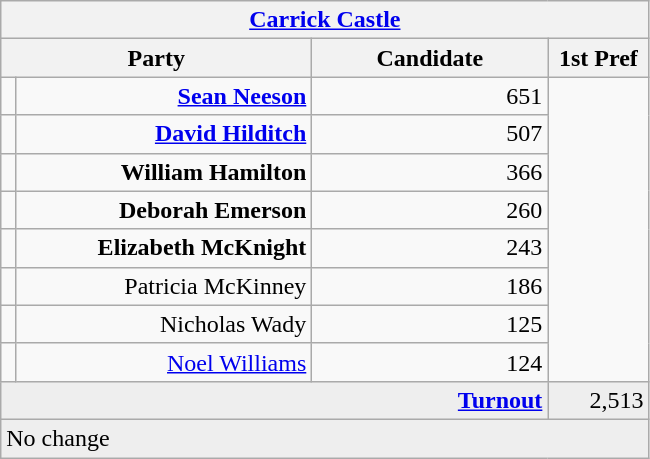<table class="wikitable">
<tr>
<th colspan="4" align="center"><a href='#'>Carrick Castle</a></th>
</tr>
<tr>
<th colspan="2" align="center" width=200>Party</th>
<th width=150>Candidate</th>
<th width=60>1st Pref</th>
</tr>
<tr>
<td></td>
<td align="right"><strong><a href='#'>Sean Neeson</a></strong></td>
<td align="right">651</td>
</tr>
<tr>
<td></td>
<td align="right"><strong><a href='#'>David Hilditch</a></strong></td>
<td align="right">507</td>
</tr>
<tr>
<td></td>
<td align="right"><strong>William Hamilton</strong></td>
<td align="right">366</td>
</tr>
<tr>
<td></td>
<td align="right"><strong>Deborah Emerson</strong></td>
<td align="right">260</td>
</tr>
<tr>
<td></td>
<td align="right"><strong>Elizabeth McKnight</strong></td>
<td align="right">243</td>
</tr>
<tr>
<td></td>
<td align="right">Patricia McKinney</td>
<td align="right">186</td>
</tr>
<tr>
<td></td>
<td align="right">Nicholas Wady</td>
<td align="right">125</td>
</tr>
<tr>
<td></td>
<td align="right"><a href='#'>Noel Williams</a></td>
<td align="right">124</td>
</tr>
<tr bgcolor="EEEEEE">
<td colspan=3 align="right"><strong><a href='#'>Turnout</a></strong></td>
<td align="right">2,513</td>
</tr>
<tr>
<td colspan=4 bgcolor="EEEEEE">No change</td>
</tr>
</table>
